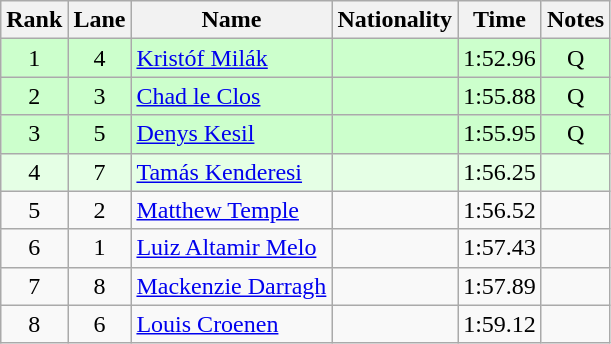<table class="wikitable sortable" style="text-align:center">
<tr>
<th>Rank</th>
<th>Lane</th>
<th>Name</th>
<th>Nationality</th>
<th>Time</th>
<th>Notes</th>
</tr>
<tr bgcolor=ccffcc>
<td>1</td>
<td>4</td>
<td align=left><a href='#'>Kristóf Milák</a></td>
<td align=left></td>
<td>1:52.96</td>
<td>Q</td>
</tr>
<tr bgcolor=ccffcc>
<td>2</td>
<td>3</td>
<td align=left><a href='#'>Chad le Clos</a></td>
<td align=left></td>
<td>1:55.88</td>
<td>Q</td>
</tr>
<tr bgcolor=ccffcc>
<td>3</td>
<td>5</td>
<td align=left><a href='#'>Denys Kesil</a></td>
<td align=left></td>
<td>1:55.95</td>
<td>Q</td>
</tr>
<tr bgcolor=e5ffe5>
<td>4</td>
<td>7</td>
<td align=left><a href='#'>Tamás Kenderesi</a></td>
<td align=left></td>
<td>1:56.25</td>
<td></td>
</tr>
<tr>
<td>5</td>
<td>2</td>
<td align=left><a href='#'>Matthew Temple</a></td>
<td align=left></td>
<td>1:56.52</td>
<td></td>
</tr>
<tr>
<td>6</td>
<td>1</td>
<td align=left><a href='#'>Luiz Altamir Melo</a></td>
<td align=left></td>
<td>1:57.43</td>
<td></td>
</tr>
<tr>
<td>7</td>
<td>8</td>
<td align=left><a href='#'>Mackenzie Darragh</a></td>
<td align=left></td>
<td>1:57.89</td>
<td></td>
</tr>
<tr>
<td>8</td>
<td>6</td>
<td align=left><a href='#'>Louis Croenen</a></td>
<td align=left></td>
<td>1:59.12</td>
<td></td>
</tr>
</table>
